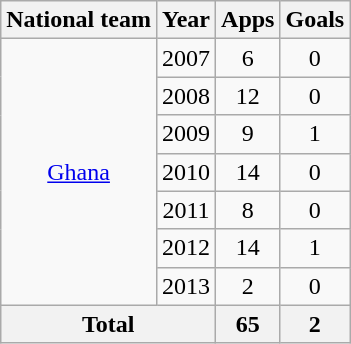<table class="wikitable" style="text-align:center">
<tr>
<th>National team</th>
<th>Year</th>
<th>Apps</th>
<th>Goals</th>
</tr>
<tr>
<td rowspan="7"><a href='#'>Ghana</a></td>
<td>2007</td>
<td>6</td>
<td>0</td>
</tr>
<tr>
<td>2008</td>
<td>12</td>
<td>0</td>
</tr>
<tr>
<td>2009</td>
<td>9</td>
<td>1</td>
</tr>
<tr>
<td>2010</td>
<td>14</td>
<td>0</td>
</tr>
<tr>
<td>2011</td>
<td>8</td>
<td>0</td>
</tr>
<tr>
<td>2012</td>
<td>14</td>
<td>1</td>
</tr>
<tr>
<td>2013</td>
<td>2</td>
<td>0</td>
</tr>
<tr>
<th colspan="2">Total</th>
<th>65</th>
<th>2</th>
</tr>
</table>
